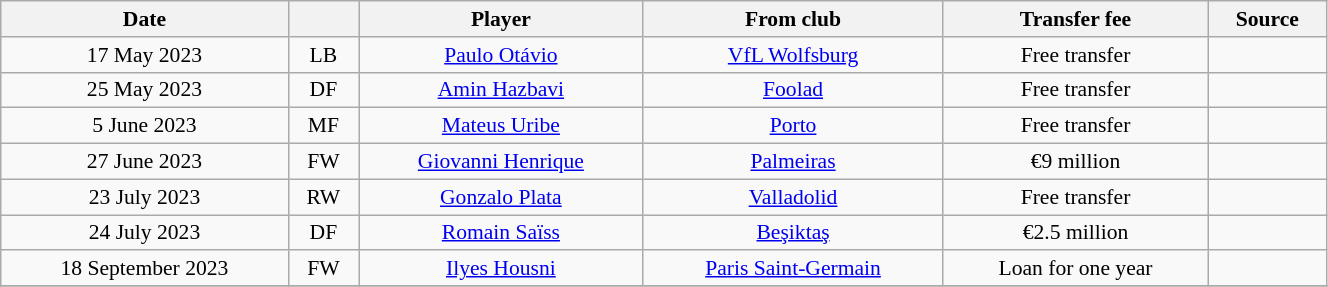<table class="wikitable sortable" style="width:70%; text-align:center; font-size:90%; text-align:centre;">
<tr>
<th>Date</th>
<th></th>
<th>Player</th>
<th>From club</th>
<th>Transfer fee</th>
<th>Source</th>
</tr>
<tr>
<td>17 May 2023</td>
<td>LB</td>
<td> <a href='#'>Paulo Otávio</a></td>
<td> <a href='#'>VfL Wolfsburg</a></td>
<td>Free transfer</td>
<td></td>
</tr>
<tr>
<td>25 May 2023</td>
<td>DF</td>
<td> <a href='#'>Amin Hazbavi</a></td>
<td> <a href='#'>Foolad</a></td>
<td>Free transfer</td>
<td></td>
</tr>
<tr>
<td>5 June 2023</td>
<td>MF</td>
<td> <a href='#'>Mateus Uribe</a></td>
<td> <a href='#'>Porto</a></td>
<td>Free transfer</td>
<td></td>
</tr>
<tr>
<td>27 June 2023</td>
<td>FW</td>
<td> <a href='#'>Giovanni Henrique</a></td>
<td> <a href='#'>Palmeiras</a></td>
<td>€9 million</td>
<td></td>
</tr>
<tr>
<td>23 July 2023</td>
<td>RW</td>
<td> <a href='#'>Gonzalo Plata</a></td>
<td> <a href='#'>Valladolid</a></td>
<td>Free transfer</td>
<td></td>
</tr>
<tr>
<td>24 July 2023</td>
<td>DF</td>
<td> <a href='#'>Romain Saïss</a></td>
<td> <a href='#'>Beşiktaş</a></td>
<td>€2.5 million</td>
<td></td>
</tr>
<tr>
<td>18 September 2023</td>
<td>FW</td>
<td> <a href='#'>Ilyes Housni</a></td>
<td> <a href='#'>Paris Saint-Germain</a></td>
<td>Loan for one year</td>
<td></td>
</tr>
<tr>
</tr>
</table>
